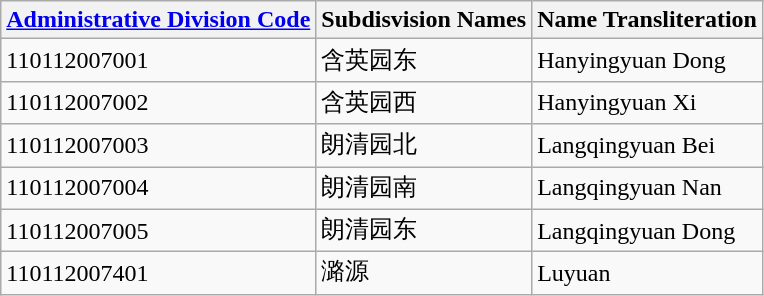<table class="wikitable sortable">
<tr>
<th><a href='#'>Administrative Division Code</a></th>
<th>Subdisvision Names</th>
<th>Name Transliteration</th>
</tr>
<tr>
<td>110112007001</td>
<td>含英园东</td>
<td>Hanyingyuan Dong</td>
</tr>
<tr>
<td>110112007002</td>
<td>含英园西</td>
<td>Hanyingyuan Xi</td>
</tr>
<tr>
<td>110112007003</td>
<td>朗清园北</td>
<td>Langqingyuan Bei</td>
</tr>
<tr>
<td>110112007004</td>
<td>朗清园南</td>
<td>Langqingyuan Nan</td>
</tr>
<tr>
<td>110112007005</td>
<td>朗清园东</td>
<td>Langqingyuan Dong</td>
</tr>
<tr>
<td>110112007401</td>
<td>潞源</td>
<td>Luyuan</td>
</tr>
</table>
